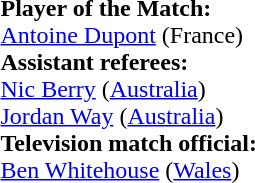<table style="width:100%">
<tr>
<td><br><strong>Player of the Match:</strong>
<br><a href='#'>Antoine Dupont</a> (France)<br><strong>Assistant referees:</strong>
<br><a href='#'>Nic Berry</a> (<a href='#'>Australia</a>)
<br><a href='#'>Jordan Way</a> (<a href='#'>Australia</a>)
<br><strong>Television match official:</strong>
<br><a href='#'>Ben Whitehouse</a> (<a href='#'>Wales</a>)</td>
</tr>
</table>
